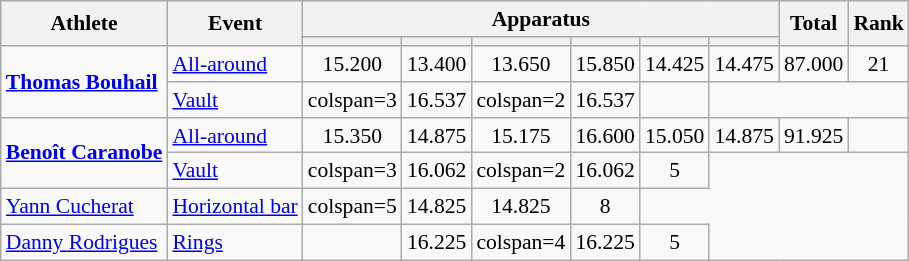<table class="wikitable" style="font-size:90%">
<tr>
<th rowspan=2>Athlete</th>
<th rowspan=2>Event</th>
<th colspan =6>Apparatus</th>
<th rowspan=2>Total</th>
<th rowspan=2>Rank</th>
</tr>
<tr style="font-size:95%">
<th></th>
<th></th>
<th></th>
<th></th>
<th></th>
<th></th>
</tr>
<tr align=center>
<td align=left rowspan=2><strong><a href='#'>Thomas Bouhail</a></strong></td>
<td align=left><a href='#'>All-around</a></td>
<td>15.200</td>
<td>13.400</td>
<td>13.650</td>
<td>15.850</td>
<td>14.425</td>
<td>14.475</td>
<td>87.000</td>
<td>21</td>
</tr>
<tr align=center>
<td align=left><a href='#'>Vault</a></td>
<td>colspan=3 </td>
<td>16.537</td>
<td>colspan=2 </td>
<td>16.537</td>
<td></td>
</tr>
<tr align=center>
<td align=left rowspan=2><strong><a href='#'>Benoît Caranobe</a></strong></td>
<td align=left><a href='#'>All-around</a></td>
<td>15.350</td>
<td>14.875</td>
<td>15.175</td>
<td>16.600</td>
<td>15.050</td>
<td>14.875</td>
<td>91.925</td>
<td></td>
</tr>
<tr align=center>
<td align=left><a href='#'>Vault</a></td>
<td>colspan=3 </td>
<td>16.062</td>
<td>colspan=2 </td>
<td>16.062</td>
<td>5</td>
</tr>
<tr align=center>
<td align=left><a href='#'>Yann Cucherat</a></td>
<td align=left><a href='#'>Horizontal bar</a></td>
<td>colspan=5 </td>
<td>14.825</td>
<td>14.825</td>
<td>8</td>
</tr>
<tr align=center>
<td align=left><a href='#'>Danny Rodrigues</a></td>
<td align=left><a href='#'>Rings</a></td>
<td></td>
<td>16.225</td>
<td>colspan=4 </td>
<td>16.225</td>
<td>5</td>
</tr>
</table>
